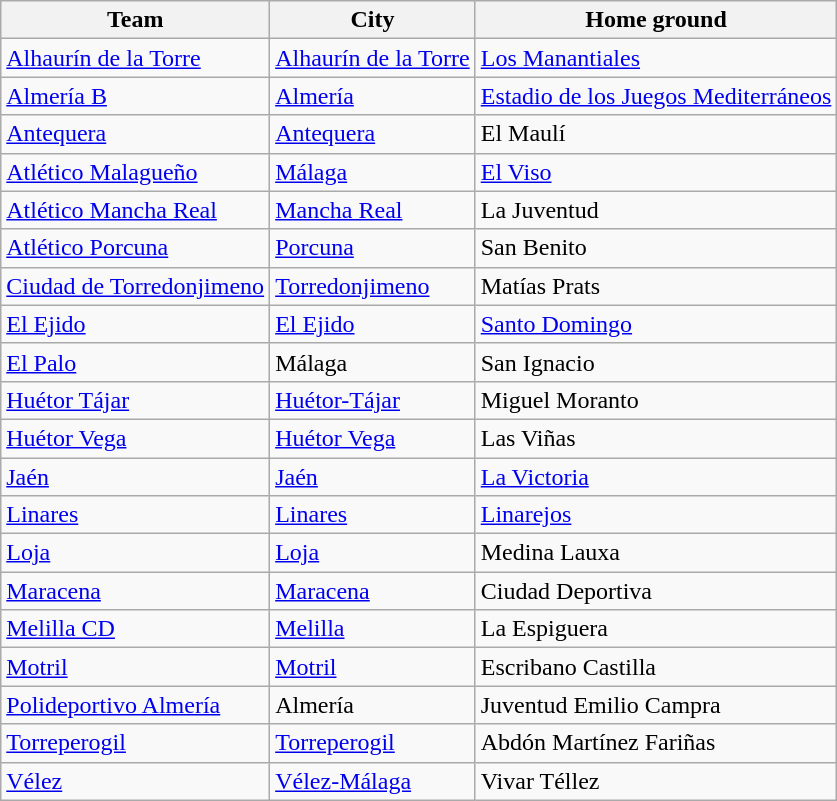<table class="wikitable sortable">
<tr>
<th>Team</th>
<th>City</th>
<th>Home ground</th>
</tr>
<tr>
<td><a href='#'>Alhaurín de la Torre</a></td>
<td><a href='#'>Alhaurín de la Torre</a></td>
<td><a href='#'>Los Manantiales</a></td>
</tr>
<tr>
<td><a href='#'>Almería B</a></td>
<td><a href='#'>Almería</a></td>
<td><a href='#'>Estadio de los Juegos Mediterráneos</a></td>
</tr>
<tr>
<td><a href='#'>Antequera</a></td>
<td><a href='#'>Antequera</a></td>
<td>El Maulí</td>
</tr>
<tr>
<td><a href='#'>Atlético Malagueño</a></td>
<td><a href='#'>Málaga</a></td>
<td><a href='#'>El Viso</a></td>
</tr>
<tr>
<td><a href='#'>Atlético Mancha Real</a></td>
<td><a href='#'>Mancha Real</a></td>
<td>La Juventud</td>
</tr>
<tr>
<td><a href='#'>Atlético Porcuna</a></td>
<td><a href='#'>Porcuna</a></td>
<td>San Benito</td>
</tr>
<tr>
<td><a href='#'>Ciudad de Torredonjimeno</a></td>
<td><a href='#'>Torredonjimeno</a></td>
<td>Matías Prats</td>
</tr>
<tr>
<td><a href='#'>El Ejido</a></td>
<td><a href='#'>El Ejido</a></td>
<td><a href='#'>Santo Domingo</a></td>
</tr>
<tr>
<td><a href='#'>El Palo</a></td>
<td>Málaga</td>
<td>San Ignacio</td>
</tr>
<tr>
<td><a href='#'>Huétor Tájar</a></td>
<td><a href='#'>Huétor-Tájar</a></td>
<td>Miguel Moranto</td>
</tr>
<tr>
<td><a href='#'>Huétor Vega</a></td>
<td><a href='#'>Huétor Vega</a></td>
<td>Las Viñas</td>
</tr>
<tr>
<td><a href='#'>Jaén</a></td>
<td><a href='#'>Jaén</a></td>
<td><a href='#'>La Victoria</a></td>
</tr>
<tr>
<td><a href='#'>Linares</a></td>
<td><a href='#'>Linares</a></td>
<td><a href='#'>Linarejos</a></td>
</tr>
<tr>
<td><a href='#'>Loja</a></td>
<td><a href='#'>Loja</a></td>
<td>Medina Lauxa</td>
</tr>
<tr>
<td><a href='#'>Maracena</a></td>
<td><a href='#'>Maracena</a></td>
<td>Ciudad Deportiva</td>
</tr>
<tr>
<td><a href='#'>Melilla CD</a></td>
<td><a href='#'>Melilla</a></td>
<td>La Espiguera</td>
</tr>
<tr>
<td><a href='#'>Motril</a></td>
<td><a href='#'>Motril</a></td>
<td>Escribano Castilla</td>
</tr>
<tr>
<td><a href='#'>Polideportivo Almería</a></td>
<td>Almería</td>
<td>Juventud Emilio Campra</td>
</tr>
<tr>
<td><a href='#'>Torreperogil</a></td>
<td><a href='#'>Torreperogil</a></td>
<td>Abdón Martínez Fariñas</td>
</tr>
<tr>
<td><a href='#'>Vélez</a></td>
<td><a href='#'>Vélez-Málaga</a></td>
<td>Vivar Téllez</td>
</tr>
</table>
